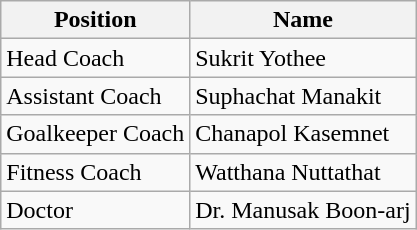<table class="wikitable">
<tr>
<th>Position</th>
<th>Name</th>
</tr>
<tr>
<td>Head Coach</td>
<td> Sukrit Yothee</td>
</tr>
<tr>
<td>Assistant Coach</td>
<td> Suphachat Manakit</td>
</tr>
<tr>
<td>Goalkeeper Coach</td>
<td> Chanapol Kasemnet</td>
</tr>
<tr>
<td>Fitness Coach</td>
<td> Watthana Nuttathat</td>
</tr>
<tr>
<td>Doctor</td>
<td> Dr. Manusak Boon-arj</td>
</tr>
</table>
